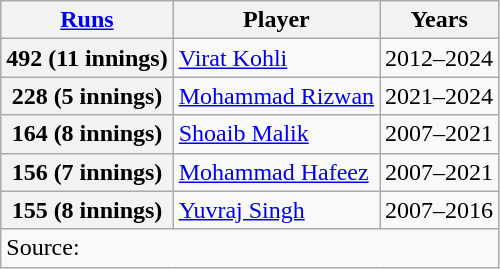<table class="wikitable">
<tr>
<th align="center"><strong><a href='#'>Runs</a></strong></th>
<th align="center"><strong>Player</strong></th>
<th align="center"><strong>Years</strong></th>
</tr>
<tr>
<th>492 (11 innings)</th>
<td> <a href='#'>Virat Kohli</a></td>
<td>2012–2024</td>
</tr>
<tr>
<th>228 (5 innings)</th>
<td> <a href='#'>Mohammad Rizwan</a></td>
<td>2021–2024</td>
</tr>
<tr>
<th>164 (8 innings)</th>
<td> <a href='#'>Shoaib Malik</a></td>
<td>2007–2021</td>
</tr>
<tr>
<th>156 (7 innings)</th>
<td> <a href='#'>Mohammad Hafeez</a></td>
<td>2007–2021</td>
</tr>
<tr>
<th>155 (8 innings)</th>
<td> <a href='#'>Yuvraj Singh</a></td>
<td>2007–2016</td>
</tr>
<tr>
<td colspan="4">Source:</td>
</tr>
</table>
